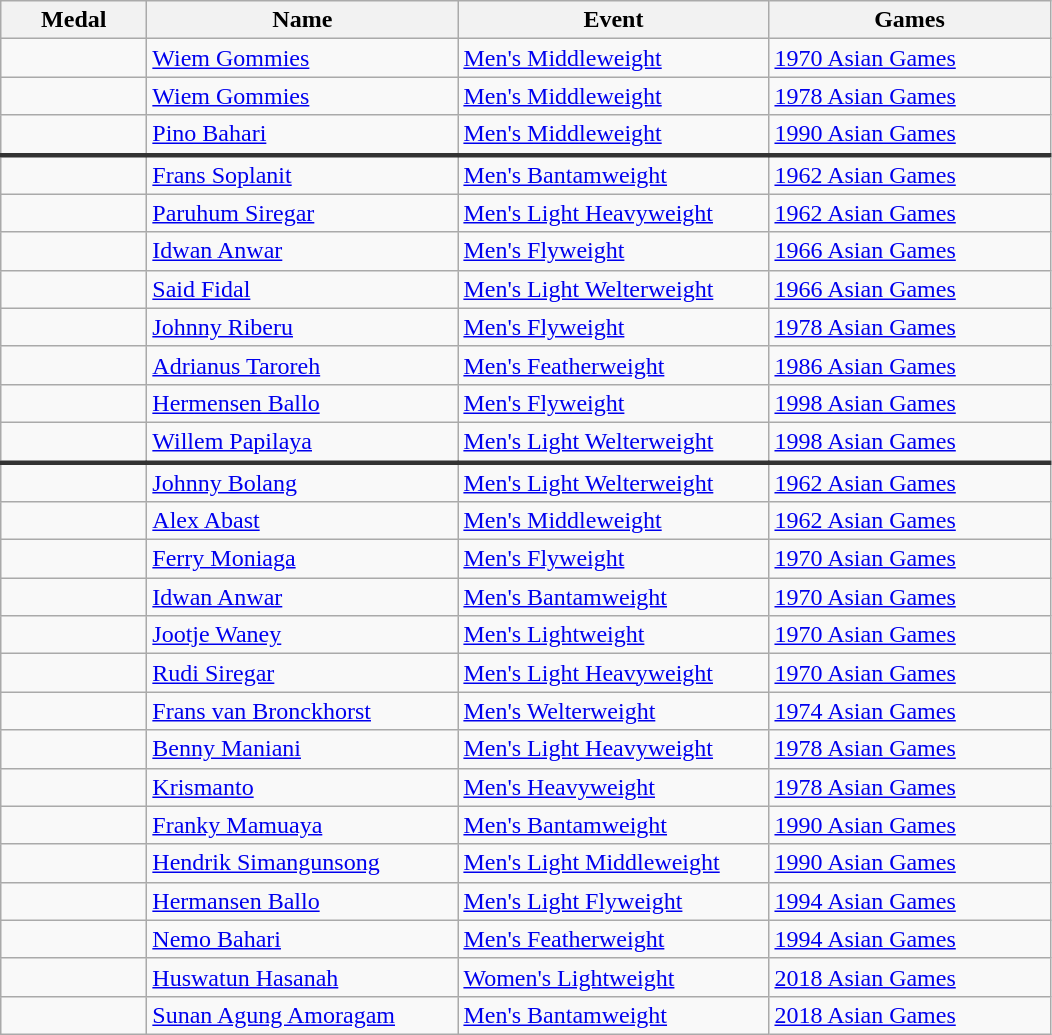<table class="wikitable sortable" style="font-size:100%">
<tr>
<th width="90">Medal</th>
<th width="200">Name</th>
<th width="200">Event</th>
<th width="180">Games</th>
</tr>
<tr>
<td></td>
<td><a href='#'>Wiem Gommies</a></td>
<td><a href='#'>Men's Middleweight</a></td>
<td><a href='#'>1970 Asian Games</a></td>
</tr>
<tr>
<td></td>
<td><a href='#'>Wiem Gommies</a></td>
<td><a href='#'>Men's Middleweight</a></td>
<td><a href='#'>1978 Asian Games</a></td>
</tr>
<tr>
<td></td>
<td><a href='#'>Pino Bahari</a></td>
<td><a href='#'>Men's Middleweight</a></td>
<td><a href='#'>1990 Asian Games</a></td>
</tr>
<tr style="border-top: 3px solid #333333;">
<td></td>
<td><a href='#'>Frans Soplanit</a></td>
<td><a href='#'>Men's Bantamweight</a></td>
<td><a href='#'>1962 Asian Games</a></td>
</tr>
<tr>
<td></td>
<td><a href='#'>Paruhum Siregar</a></td>
<td><a href='#'>Men's Light Heavyweight</a></td>
<td><a href='#'>1962 Asian Games</a></td>
</tr>
<tr>
<td></td>
<td><a href='#'>Idwan Anwar</a></td>
<td><a href='#'>Men's Flyweight</a></td>
<td><a href='#'>1966 Asian Games</a></td>
</tr>
<tr>
<td></td>
<td><a href='#'>Said Fidal</a></td>
<td><a href='#'>Men's Light Welterweight</a></td>
<td><a href='#'>1966 Asian Games</a></td>
</tr>
<tr>
<td></td>
<td><a href='#'>Johnny Riberu</a></td>
<td><a href='#'>Men's Flyweight</a></td>
<td><a href='#'>1978 Asian Games</a></td>
</tr>
<tr>
<td></td>
<td><a href='#'>Adrianus Taroreh</a></td>
<td><a href='#'>Men's Featherweight</a></td>
<td><a href='#'>1986 Asian Games</a></td>
</tr>
<tr>
<td></td>
<td><a href='#'>Hermensen Ballo</a></td>
<td><a href='#'>Men's Flyweight</a></td>
<td><a href='#'>1998 Asian Games</a></td>
</tr>
<tr>
<td></td>
<td><a href='#'>Willem Papilaya</a></td>
<td><a href='#'>Men's Light Welterweight</a></td>
<td><a href='#'>1998 Asian Games</a></td>
</tr>
<tr style="border-top: 3px solid #333333;">
<td></td>
<td><a href='#'>Johnny Bolang</a></td>
<td><a href='#'>Men's Light Welterweight</a></td>
<td><a href='#'>1962 Asian Games</a></td>
</tr>
<tr>
<td></td>
<td><a href='#'>Alex Abast</a></td>
<td><a href='#'>Men's Middleweight</a></td>
<td><a href='#'>1962 Asian Games</a></td>
</tr>
<tr>
<td></td>
<td><a href='#'>Ferry Moniaga</a></td>
<td><a href='#'>Men's Flyweight</a></td>
<td><a href='#'>1970 Asian Games</a></td>
</tr>
<tr>
<td></td>
<td><a href='#'>Idwan Anwar</a></td>
<td><a href='#'>Men's Bantamweight</a></td>
<td><a href='#'>1970 Asian Games</a></td>
</tr>
<tr>
<td></td>
<td><a href='#'>Jootje Waney</a></td>
<td><a href='#'>Men's Lightweight</a></td>
<td><a href='#'>1970 Asian Games</a></td>
</tr>
<tr>
<td></td>
<td><a href='#'>Rudi Siregar</a></td>
<td><a href='#'>Men's Light Heavyweight</a></td>
<td><a href='#'>1970 Asian Games</a></td>
</tr>
<tr>
<td></td>
<td><a href='#'>Frans van Bronckhorst</a></td>
<td><a href='#'>Men's Welterweight</a></td>
<td><a href='#'>1974 Asian Games</a></td>
</tr>
<tr>
<td></td>
<td><a href='#'>Benny Maniani</a></td>
<td><a href='#'>Men's Light Heavyweight</a></td>
<td><a href='#'>1978 Asian Games</a></td>
</tr>
<tr>
<td></td>
<td><a href='#'>Krismanto</a></td>
<td><a href='#'>Men's Heavyweight</a></td>
<td><a href='#'>1978 Asian Games</a></td>
</tr>
<tr>
<td></td>
<td><a href='#'>Franky Mamuaya</a></td>
<td><a href='#'>Men's Bantamweight</a></td>
<td><a href='#'>1990 Asian Games</a></td>
</tr>
<tr>
<td></td>
<td><a href='#'>Hendrik Simangunsong</a></td>
<td><a href='#'>Men's Light Middleweight</a></td>
<td><a href='#'>1990 Asian Games</a></td>
</tr>
<tr>
<td></td>
<td><a href='#'>Hermansen Ballo</a></td>
<td><a href='#'>Men's Light Flyweight</a></td>
<td><a href='#'>1994 Asian Games</a></td>
</tr>
<tr>
<td></td>
<td><a href='#'>Nemo Bahari</a></td>
<td><a href='#'>Men's Featherweight</a></td>
<td><a href='#'>1994 Asian Games</a></td>
</tr>
<tr>
<td></td>
<td><a href='#'>Huswatun Hasanah</a></td>
<td><a href='#'>Women's Lightweight</a></td>
<td><a href='#'>2018 Asian Games</a></td>
</tr>
<tr>
<td></td>
<td><a href='#'>Sunan Agung Amoragam</a></td>
<td><a href='#'>Men's Bantamweight</a></td>
<td><a href='#'>2018 Asian Games</a></td>
</tr>
</table>
